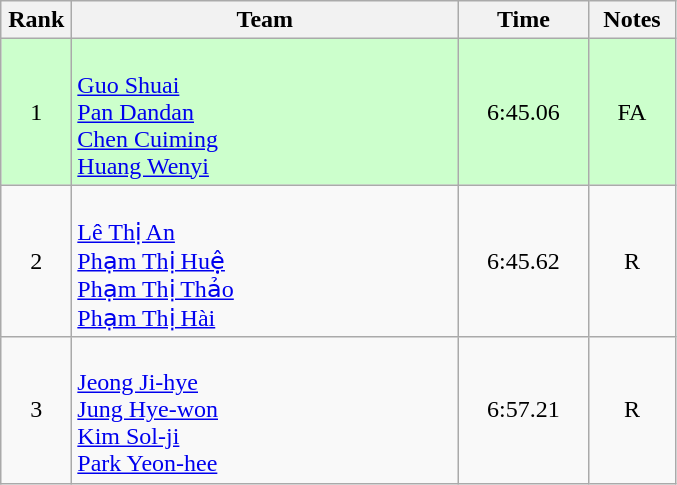<table class=wikitable style="text-align:center">
<tr>
<th width=40>Rank</th>
<th width=250>Team</th>
<th width=80>Time</th>
<th width=50>Notes</th>
</tr>
<tr bgcolor="ccffcc">
<td>1</td>
<td align=left><br><a href='#'>Guo Shuai</a><br><a href='#'>Pan Dandan</a><br><a href='#'>Chen Cuiming</a><br><a href='#'>Huang Wenyi</a></td>
<td>6:45.06</td>
<td>FA</td>
</tr>
<tr>
<td>2</td>
<td align=left><br><a href='#'>Lê Thị An</a><br><a href='#'>Phạm Thị Huệ</a><br><a href='#'>Phạm Thị Thảo</a><br><a href='#'>Phạm Thị Hài</a></td>
<td>6:45.62</td>
<td>R</td>
</tr>
<tr>
<td>3</td>
<td align=left><br><a href='#'>Jeong Ji-hye</a><br><a href='#'>Jung Hye-won</a><br><a href='#'>Kim Sol-ji</a><br><a href='#'>Park Yeon-hee</a></td>
<td>6:57.21</td>
<td>R</td>
</tr>
</table>
